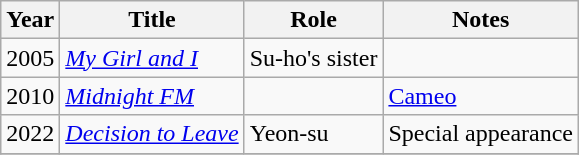<table class="wikitable">
<tr>
<th>Year</th>
<th>Title</th>
<th>Role</th>
<th>Notes</th>
</tr>
<tr>
<td>2005</td>
<td><em><a href='#'>My Girl and I</a></em></td>
<td>Su-ho's sister</td>
<td></td>
</tr>
<tr>
<td>2010</td>
<td><em><a href='#'>Midnight FM</a></em></td>
<td></td>
<td><a href='#'>Cameo</a></td>
</tr>
<tr>
<td>2022</td>
<td><em><a href='#'>Decision to Leave</a></em></td>
<td>Yeon-su</td>
<td>Special appearance</td>
</tr>
<tr>
</tr>
</table>
